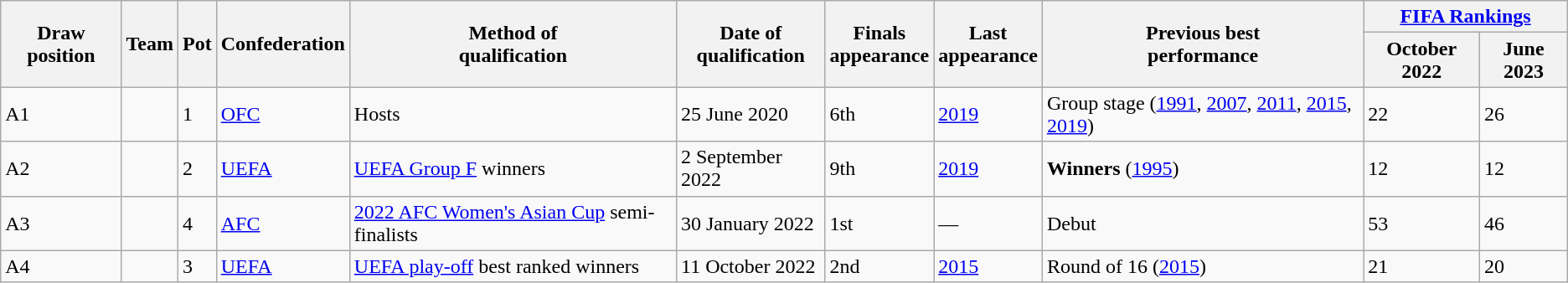<table class="wikitable sortable">
<tr>
<th rowspan=2>Draw position</th>
<th rowspan=2>Team</th>
<th rowspan=2>Pot</th>
<th rowspan=2>Confederation</th>
<th rowspan=2>Method of<br>qualification</th>
<th rowspan=2>Date of<br>qualification</th>
<th rowspan=2 data-sort-type="number">Finals<br>appearance</th>
<th rowspan=2>Last<br>appearance</th>
<th rowspan=2>Previous best<br>performance</th>
<th colspan=2><a href='#'>FIFA Rankings</a></th>
</tr>
<tr>
<th>October 2022</th>
<th>June 2023</th>
</tr>
<tr>
<td>A1</td>
<td style=white-space:nowrap></td>
<td>1</td>
<td><a href='#'>OFC</a></td>
<td data-sort-value="*">Hosts</td>
<td>25 June 2020</td>
<td>6th</td>
<td><a href='#'>2019</a></td>
<td data-sort-value="17">Group stage (<a href='#'>1991</a>, <a href='#'>2007</a>, <a href='#'>2011</a>, <a href='#'>2015</a>, <a href='#'>2019</a>)</td>
<td>22</td>
<td>26</td>
</tr>
<tr>
<td>A2</td>
<td style=white-space:nowrap></td>
<td>2</td>
<td><a href='#'>UEFA</a></td>
<td><a href='#'>UEFA Group F</a> winners</td>
<td>2 September 2022</td>
<td>9th</td>
<td><a href='#'>2019</a></td>
<td data-sort-value="1"><strong>Winners</strong> (<a href='#'>1995</a>)</td>
<td>12</td>
<td>12</td>
</tr>
<tr>
<td>A3</td>
<td style=white-space:nowrap></td>
<td>4</td>
<td><a href='#'>AFC</a></td>
<td><a href='#'>2022 AFC Women's Asian Cup</a> semi-finalists</td>
<td>30 January 2022</td>
<td>1st</td>
<td>—</td>
<td data-sort-value="99">Debut</td>
<td>53</td>
<td>46</td>
</tr>
<tr>
<td>A4</td>
<td style=white-space:nowrap></td>
<td>3</td>
<td><a href='#'>UEFA</a></td>
<td><a href='#'>UEFA play-off</a> best ranked winners</td>
<td>11 October 2022</td>
<td>2nd</td>
<td><a href='#'>2015</a></td>
<td data-sort-value="9">Round of 16 (<a href='#'>2015</a>)</td>
<td>21</td>
<td>20</td>
</tr>
</table>
